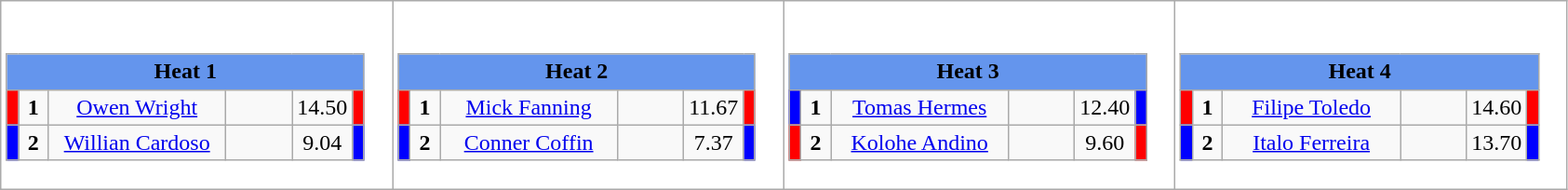<table class="wikitable" style="background:#fff;">
<tr>
<td><div><br><table class="wikitable">
<tr>
<td colspan="6"  style="text-align:center; background:#6495ed;"><strong>Heat 1</strong></td>
</tr>
<tr>
<td style="width:01px; background: #f00;"></td>
<td style="width:14px; text-align:center;"><strong>1</strong></td>
<td style="width:120px; text-align:center;"><a href='#'>Owen Wright</a></td>
<td style="width:40px; text-align:center;"></td>
<td style="width:20px; text-align:center;">14.50</td>
<td style="width:01px; background: #f00;"></td>
</tr>
<tr>
<td style="width:01px; background: #00f;"></td>
<td style="width:14px; text-align:center;"><strong>2</strong></td>
<td style="width:120px; text-align:center;"><a href='#'>Willian Cardoso</a></td>
<td style="width:40px; text-align:center;"></td>
<td style="width:20px; text-align:center;">9.04</td>
<td style="width:01px; background: #00f;"></td>
</tr>
</table>
</div></td>
<td><div><br><table class="wikitable">
<tr>
<td colspan="6"  style="text-align:center; background:#6495ed;"><strong>Heat 2</strong></td>
</tr>
<tr>
<td style="width:01px; background: #f00;"></td>
<td style="width:14px; text-align:center;"><strong>1</strong></td>
<td style="width:120px; text-align:center;"><a href='#'>Mick Fanning</a></td>
<td style="width:40px; text-align:center;"></td>
<td style="width:20px; text-align:center;">11.67</td>
<td style="width:01px; background: #f00;"></td>
</tr>
<tr>
<td style="width:01px; background: #00f;"></td>
<td style="width:14px; text-align:center;"><strong>2</strong></td>
<td style="width:120px; text-align:center;"><a href='#'>Conner Coffin</a></td>
<td style="width:40px; text-align:center;"></td>
<td style="width:20px; text-align:center;">7.37</td>
<td style="width:01px; background: #00f;"></td>
</tr>
</table>
</div></td>
<td><div><br><table class="wikitable">
<tr>
<td colspan="6"  style="text-align:center; background:#6495ed;"><strong>Heat 3</strong></td>
</tr>
<tr>
<td style="width:01px; background: #00f;"></td>
<td style="width:14px; text-align:center;"><strong>1</strong></td>
<td style="width:120px; text-align:center;"><a href='#'>Tomas Hermes</a></td>
<td style="width:40px; text-align:center;"></td>
<td style="width:20px; text-align:center;">12.40</td>
<td style="width:01px; background: #00f;"></td>
</tr>
<tr>
<td style="width:01px; background: #f00;"></td>
<td style="width:14px; text-align:center;"><strong>2</strong></td>
<td style="width:120px; text-align:center;"><a href='#'>Kolohe Andino</a></td>
<td style="width:40px; text-align:center;"></td>
<td style="width:20px; text-align:center;">9.60</td>
<td style="width:01px; background: #f00;"></td>
</tr>
</table>
</div></td>
<td><div><br><table class="wikitable">
<tr>
<td colspan="6"  style="text-align:center; background:#6495ed;"><strong>Heat 4</strong></td>
</tr>
<tr>
<td style="width:01px; background: #f00;"></td>
<td style="width:14px; text-align:center;"><strong>1</strong></td>
<td style="width:120px; text-align:center;"><a href='#'>Filipe Toledo</a></td>
<td style="width:40px; text-align:center;"></td>
<td style="width:20px; text-align:center;">14.60</td>
<td style="width:01px; background: #f00;"></td>
</tr>
<tr>
<td style="width:01px; background: #00f;"></td>
<td style="width:14px; text-align:center;"><strong>2</strong></td>
<td style="width:120px; text-align:center;"><a href='#'>Italo Ferreira</a></td>
<td style="width:40px; text-align:center;"></td>
<td style="width:20px; text-align:center;">13.70</td>
<td style="width:01px; background: #00f;"></td>
</tr>
</table>
</div></td>
</tr>
</table>
